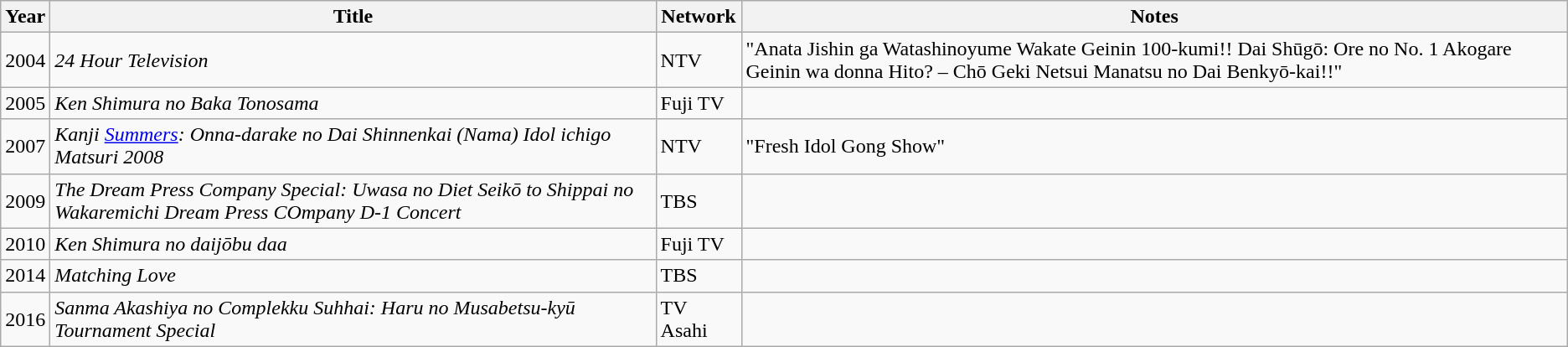<table class="wikitable">
<tr>
<th>Year</th>
<th>Title</th>
<th>Network</th>
<th>Notes</th>
</tr>
<tr>
<td>2004</td>
<td><em>24 Hour Television</em></td>
<td>NTV</td>
<td>"Anata Jishin ga Watashinoyume Wakate Geinin 100-kumi!! Dai Shūgō: Ore no No. 1 Akogare Geinin wa donna Hito? – Chō Geki Netsui Manatsu no Dai Benkyō-kai!!"</td>
</tr>
<tr>
<td>2005</td>
<td><em>Ken Shimura no Baka Tonosama</em></td>
<td>Fuji TV</td>
<td></td>
</tr>
<tr>
<td>2007</td>
<td><em>Kanji <a href='#'>Summers</a>: Onna-darake no Dai Shinnenkai (Nama) Idol ichigo Matsuri 2008</em></td>
<td>NTV</td>
<td>"Fresh Idol Gong Show"</td>
</tr>
<tr>
<td>2009</td>
<td><em>The Dream Press Company Special: Uwasa no Diet Seikō to Shippai no Wakaremichi Dream Press COmpany D-1 Concert</em></td>
<td>TBS</td>
<td></td>
</tr>
<tr>
<td>2010</td>
<td><em>Ken Shimura no daijōbu daa</em></td>
<td>Fuji TV</td>
<td></td>
</tr>
<tr>
<td>2014</td>
<td><em>Matching Love</em></td>
<td>TBS</td>
<td></td>
</tr>
<tr>
<td>2016</td>
<td><em>Sanma Akashiya no Complekku Suhhai: Haru no Musabetsu-kyū Tournament Special</em></td>
<td>TV Asahi</td>
<td></td>
</tr>
</table>
